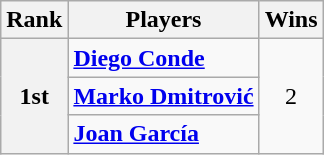<table class="wikitable plainrowheaders" style="text-align:left;">
<tr>
<th scope="col">Rank</th>
<th scope="col">Players</th>
<th scope="col">Wins</th>
</tr>
<tr>
<th scope="row" rowspan="3" style="text-align:center;">1st</th>
<td> <strong><a href='#'>Diego Conde</a></strong></td>
<td rowspan="3" style="text-align:center;">2</td>
</tr>
<tr>
<td> <strong><a href='#'>Marko Dmitrović</a></strong></td>
</tr>
<tr>
<td> <strong><a href='#'>Joan García</a></strong></td>
</tr>
</table>
